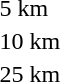<table>
<tr valign="top">
<td>5 km</td>
<td></td>
<td></td>
<td></td>
</tr>
<tr valign="top">
<td>10 km</td>
<td></td>
<td></td>
<td></td>
</tr>
<tr valign="top">
<td>25 km</td>
<td></td>
<td></td>
<td></td>
</tr>
</table>
